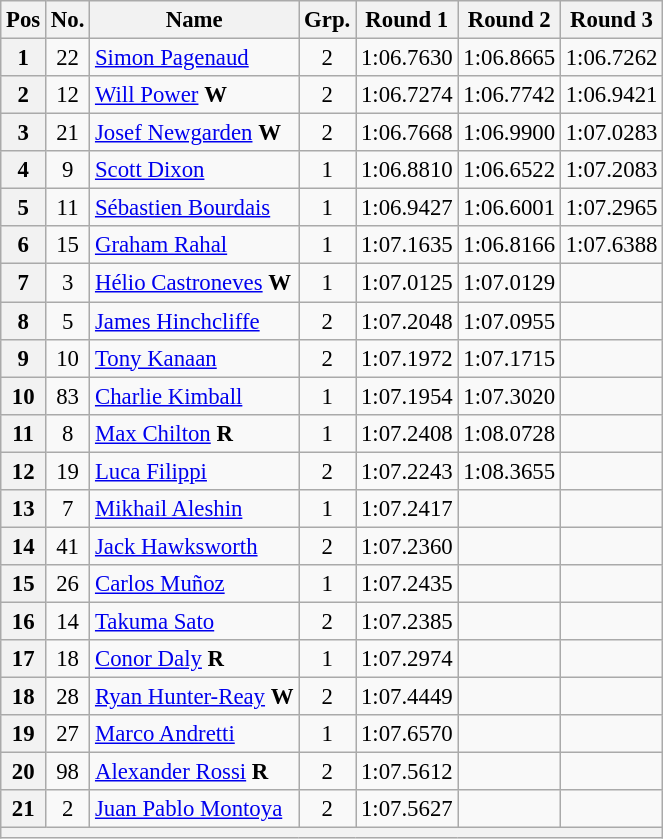<table class="wikitable sortable" style="text-align:center; font-size: 95%;">
<tr>
<th>Pos</th>
<th>No.</th>
<th>Name</th>
<th>Grp.</th>
<th>Round 1</th>
<th>Round 2</th>
<th>Round 3</th>
</tr>
<tr>
<th scope=>1</th>
<td>22</td>
<td align="left"> <a href='#'>Simon Pagenaud</a></td>
<td>2</td>
<td>1:06.7630</td>
<td>1:06.8665</td>
<td>1:06.7262</td>
</tr>
<tr>
<th scope=>2</th>
<td>12</td>
<td align="left"> <a href='#'>Will Power</a> <strong><span>W</span></strong></td>
<td>2</td>
<td>1:06.7274</td>
<td>1:06.7742</td>
<td>1:06.9421</td>
</tr>
<tr>
<th scope=>3</th>
<td>21</td>
<td align="left"> <a href='#'>Josef Newgarden</a> <strong><span>W</span></strong></td>
<td>2</td>
<td>1:06.7668</td>
<td>1:06.9900</td>
<td>1:07.0283</td>
</tr>
<tr>
<th scope=>4</th>
<td>9</td>
<td align="left"> <a href='#'>Scott Dixon</a></td>
<td>1</td>
<td>1:06.8810</td>
<td>1:06.6522</td>
<td>1:07.2083</td>
</tr>
<tr>
<th scope=>5</th>
<td>11</td>
<td align="left"> <a href='#'>Sébastien Bourdais</a></td>
<td>1</td>
<td>1:06.9427</td>
<td>1:06.6001</td>
<td>1:07.2965</td>
</tr>
<tr>
<th scope=>6</th>
<td>15</td>
<td align="left"> <a href='#'>Graham Rahal</a></td>
<td>1</td>
<td>1:07.1635</td>
<td>1:06.8166</td>
<td>1:07.6388</td>
</tr>
<tr>
<th scope=>7</th>
<td>3</td>
<td align=left> <a href='#'>Hélio Castroneves</a> <strong><span>W</span></strong></td>
<td>1</td>
<td>1:07.0125</td>
<td>1:07.0129</td>
<td></td>
</tr>
<tr>
<th scope=>8</th>
<td>5</td>
<td align="left"> <a href='#'>James Hinchcliffe</a></td>
<td>2</td>
<td>1:07.2048</td>
<td>1:07.0955</td>
<td></td>
</tr>
<tr>
<th scope=>9</th>
<td>10</td>
<td align="left"> <a href='#'>Tony Kanaan</a></td>
<td>2</td>
<td>1:07.1972</td>
<td>1:07.1715</td>
<td></td>
</tr>
<tr>
<th scope=>10</th>
<td>83</td>
<td align="left"> <a href='#'>Charlie Kimball</a></td>
<td>1</td>
<td>1:07.1954</td>
<td>1:07.3020</td>
<td></td>
</tr>
<tr>
<th scope=>11</th>
<td>8</td>
<td align="left"> <a href='#'>Max Chilton</a> <strong><span>R</span></strong></td>
<td>1</td>
<td>1:07.2408</td>
<td>1:08.0728</td>
<td></td>
</tr>
<tr>
<th scope=>12</th>
<td>19</td>
<td align="left"> <a href='#'>Luca Filippi</a></td>
<td>2</td>
<td>1:07.2243</td>
<td>1:08.3655</td>
<td></td>
</tr>
<tr>
<th scope=>13</th>
<td>7</td>
<td align="left"> <a href='#'>Mikhail Aleshin</a></td>
<td>1</td>
<td>1:07.2417</td>
<td></td>
<td></td>
</tr>
<tr>
<th scope=>14</th>
<td>41</td>
<td align="left"> <a href='#'>Jack Hawksworth</a></td>
<td>2</td>
<td>1:07.2360</td>
<td></td>
<td></td>
</tr>
<tr>
<th scope=>15</th>
<td>26</td>
<td align="left"> <a href='#'>Carlos Muñoz</a></td>
<td>1</td>
<td>1:07.2435</td>
<td></td>
<td></td>
</tr>
<tr>
<th scope=>16</th>
<td>14</td>
<td align="left"> <a href='#'>Takuma Sato</a></td>
<td>2</td>
<td>1:07.2385</td>
<td></td>
<td></td>
</tr>
<tr>
<th scope=>17</th>
<td>18</td>
<td align="left"> <a href='#'>Conor Daly</a> <strong><span>R</span></strong></td>
<td>1</td>
<td>1:07.2974</td>
<td></td>
<td></td>
</tr>
<tr>
<th scope=>18</th>
<td>28</td>
<td align="left"> <a href='#'>Ryan Hunter-Reay</a> <strong><span>W</span></strong></td>
<td>2</td>
<td>1:07.4449</td>
<td></td>
<td></td>
</tr>
<tr>
<th scope=>19</th>
<td>27</td>
<td align="left"> <a href='#'>Marco Andretti</a></td>
<td>1</td>
<td>1:07.6570</td>
<td></td>
<td></td>
</tr>
<tr>
<th scope=>20</th>
<td>98</td>
<td align="left"> <a href='#'>Alexander Rossi</a> <strong><span>R</span></strong></td>
<td>2</td>
<td>1:07.5612</td>
<td></td>
<td></td>
</tr>
<tr>
<th scope=>21</th>
<td>2</td>
<td align="left"> <a href='#'>Juan Pablo Montoya</a></td>
<td>2</td>
<td>1:07.5627</td>
<td></td>
<td></td>
</tr>
<tr>
<th colspan=11></th>
</tr>
</table>
